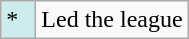<table class="wikitable">
<tr>
<td style="background:#CFECEC; width:1em">*</td>
<td>Led the league</td>
</tr>
</table>
